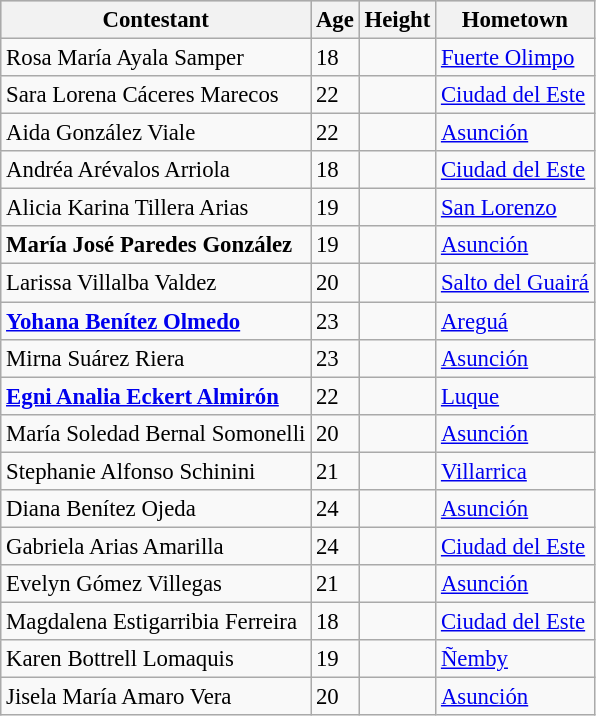<table class="wikitable sortable" style="font-size: 95%;">
<tr bgcolor="#CCCCCC">
<th>Contestant</th>
<th>Age</th>
<th>Height</th>
<th>Hometown</th>
</tr>
<tr>
<td>Rosa María Ayala Samper</td>
<td>18</td>
<td></td>
<td style="text-align: left;"><a href='#'>Fuerte Olimpo</a></td>
</tr>
<tr>
<td>Sara Lorena Cáceres Marecos</td>
<td>22</td>
<td></td>
<td style="text-align: left;"><a href='#'>Ciudad del Este</a></td>
</tr>
<tr>
<td>Aida González Viale</td>
<td>22</td>
<td></td>
<td style="text-align: left;"><a href='#'>Asunción</a></td>
</tr>
<tr>
<td>Andréa Arévalos Arriola</td>
<td>18</td>
<td></td>
<td style="text-align: left;"><a href='#'>Ciudad del Este</a></td>
</tr>
<tr>
<td>Alicia Karina Tillera Arias</td>
<td>19</td>
<td></td>
<td style="text-align: left;"><a href='#'>San Lorenzo</a></td>
</tr>
<tr>
<td><strong>María José Paredes González</strong></td>
<td>19</td>
<td></td>
<td style="text-align: left;"><a href='#'>Asunción</a></td>
</tr>
<tr>
<td>Larissa Villalba Valdez</td>
<td>20</td>
<td></td>
<td style="text-align: left;"><a href='#'>Salto del Guairá</a></td>
</tr>
<tr>
<td><strong><a href='#'>Yohana Benítez Olmedo</a></strong></td>
<td>23</td>
<td></td>
<td style="text-align: left;"><a href='#'>Areguá</a></td>
</tr>
<tr>
<td>Mirna Suárez Riera</td>
<td>23</td>
<td></td>
<td style="text-align: left;"><a href='#'>Asunción</a></td>
</tr>
<tr>
<td><strong><a href='#'>Egni Analia Eckert Almirón</a></strong></td>
<td>22</td>
<td></td>
<td style="text-align: left;"><a href='#'>Luque</a></td>
</tr>
<tr>
<td>María Soledad Bernal Somonelli</td>
<td>20</td>
<td></td>
<td style="text-align: left;"><a href='#'>Asunción</a></td>
</tr>
<tr>
<td>Stephanie Alfonso Schinini</td>
<td>21</td>
<td></td>
<td style="text-align: left;"><a href='#'>Villarrica</a></td>
</tr>
<tr>
<td>Diana Benítez Ojeda</td>
<td>24</td>
<td></td>
<td style="text-align: left;"><a href='#'>Asunción</a></td>
</tr>
<tr>
<td>Gabriela Arias Amarilla</td>
<td>24</td>
<td></td>
<td style="text-align: left;"><a href='#'>Ciudad del Este</a></td>
</tr>
<tr>
<td>Evelyn Gómez Villegas</td>
<td>21</td>
<td></td>
<td style="text-align: left;"><a href='#'>Asunción</a></td>
</tr>
<tr>
<td>Magdalena Estigarribia Ferreira</td>
<td>18</td>
<td></td>
<td style="text-align: left;"><a href='#'>Ciudad del Este</a></td>
</tr>
<tr>
<td>Karen Bottrell Lomaquis</td>
<td>19</td>
<td></td>
<td style="text-align: left;"><a href='#'>Ñemby</a></td>
</tr>
<tr>
<td>Jisela María Amaro Vera</td>
<td>20</td>
<td></td>
<td style="text-align: left;"><a href='#'>Asunción</a></td>
</tr>
</table>
